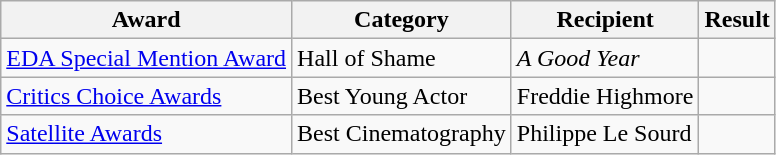<table class="wikitable sortable">
<tr>
<th>Award</th>
<th>Category</th>
<th>Recipient</th>
<th>Result</th>
</tr>
<tr>
<td><a href='#'>EDA Special Mention Award</a></td>
<td>Hall of Shame</td>
<td><em>A Good Year</em></td>
<td></td>
</tr>
<tr>
<td><a href='#'>Critics Choice Awards</a></td>
<td>Best Young Actor</td>
<td>Freddie Highmore</td>
<td></td>
</tr>
<tr>
<td><a href='#'>Satellite Awards</a></td>
<td>Best Cinematography</td>
<td>Philippe Le Sourd</td>
<td></td>
</tr>
</table>
